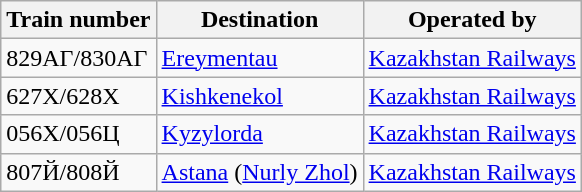<table class="wikitable">
<tr>
<th>Train number</th>
<th>Destination</th>
<th>Operated by</th>
</tr>
<tr>
<td>829АГ/830АГ</td>
<td> <a href='#'>Ereymentau</a></td>
<td> <a href='#'>Kazakhstan Railways</a></td>
</tr>
<tr>
<td>627X/628X</td>
<td> <a href='#'>Kishkenekol</a></td>
<td> <a href='#'>Kazakhstan Railways</a></td>
</tr>
<tr>
<td>056Х/056Ц</td>
<td> <a href='#'>Kyzylorda</a></td>
<td> <a href='#'>Kazakhstan Railways</a></td>
</tr>
<tr>
<td>807Й/808Й</td>
<td> <a href='#'>Astana</a> (<a href='#'>Nurly Zhol</a>)</td>
<td> <a href='#'>Kazakhstan Railways</a></td>
</tr>
</table>
